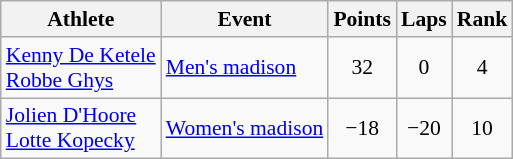<table class=wikitable style=font-size:90%;text-align:center>
<tr>
<th>Athlete</th>
<th>Event</th>
<th>Points</th>
<th>Laps</th>
<th>Rank</th>
</tr>
<tr>
<td align=left><a href='#'>Kenny De Ketele</a><br><a href='#'>Robbe Ghys</a></td>
<td align=left><a href='#'>Men's madison</a></td>
<td>32</td>
<td>0</td>
<td>4</td>
</tr>
<tr>
<td align=left><a href='#'>Jolien D'Hoore</a><br><a href='#'>Lotte Kopecky</a></td>
<td align=left><a href='#'>Women's madison</a></td>
<td>−18</td>
<td>−20</td>
<td>10</td>
</tr>
</table>
